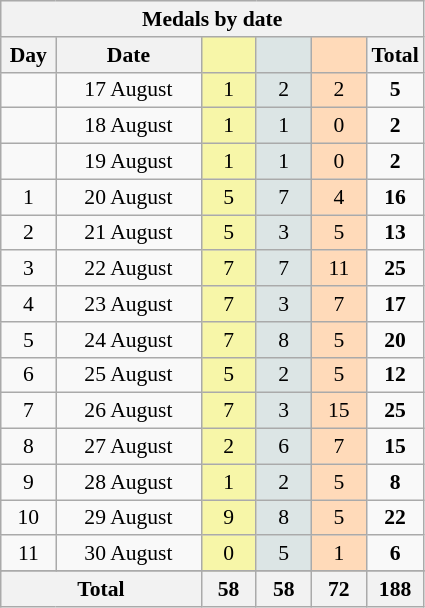<table class="wikitable sortable" style="font-size:90%; text-align:center;">
<tr style="background:#efefef;">
<th colspan=6>Medals by date</th>
</tr>
<tr>
<th width=30>Day</th>
<th width=90>Date</th>
<th width=30 style="background:#F7F6A8;"></th>
<th width=30 style="background:#DCE5E5;"></th>
<th width=30 style="background:#FFDAB9;"></th>
<th width=30>Total</th>
</tr>
<tr>
<td></td>
<td>17 August</td>
<td style="background:#F7F6A8;">1</td>
<td style="background:#DCE5E5;">2</td>
<td style="background:#FFDAB9;">2</td>
<td><strong>5</strong></td>
</tr>
<tr>
<td></td>
<td>18 August</td>
<td style="background:#F7F6A8;">1</td>
<td style="background:#DCE5E5;">1</td>
<td style="background:#FFDAB9;">0</td>
<td><strong>2</strong></td>
</tr>
<tr>
<td></td>
<td>19 August</td>
<td style="background:#F7F6A8;">1</td>
<td style="background:#DCE5E5;">1</td>
<td style="background:#FFDAB9;">0</td>
<td><strong>2</strong></td>
</tr>
<tr>
<td>1</td>
<td>20 August</td>
<td style="background:#F7F6A8;">5</td>
<td style="background:#DCE5E5;">7</td>
<td style="background:#FFDAB9;">4</td>
<td><strong>16</strong></td>
</tr>
<tr>
<td>2</td>
<td>21 August</td>
<td style="background:#F7F6A8;">5</td>
<td style="background:#DCE5E5;">3</td>
<td style="background:#FFDAB9;">5</td>
<td><strong>13</strong></td>
</tr>
<tr>
<td>3</td>
<td>22 August</td>
<td style="background:#F7F6A8;">7</td>
<td style="background:#DCE5E5;">7</td>
<td style="background:#FFDAB9;">11</td>
<td><strong>25</strong></td>
</tr>
<tr>
<td>4</td>
<td>23 August</td>
<td style="background:#F7F6A8;">7</td>
<td style="background:#DCE5E5;">3</td>
<td style="background:#FFDAB9;">7</td>
<td><strong>17</strong></td>
</tr>
<tr>
<td>5</td>
<td>24 August</td>
<td style="background:#F7F6A8;">7</td>
<td style="background:#DCE5E5;">8</td>
<td style="background:#FFDAB9;">5</td>
<td><strong>20</strong></td>
</tr>
<tr>
<td>6</td>
<td>25 August</td>
<td style="background:#F7F6A8;">5</td>
<td style="background:#DCE5E5;">2</td>
<td style="background:#FFDAB9;">5</td>
<td><strong>12</strong></td>
</tr>
<tr>
<td>7</td>
<td>26 August</td>
<td style="background:#F7F6A8;">7</td>
<td style="background:#DCE5E5;">3</td>
<td style="background:#FFDAB9;">15</td>
<td><strong>25</strong></td>
</tr>
<tr>
<td>8</td>
<td>27 August</td>
<td style="background:#F7F6A8;">2</td>
<td style="background:#DCE5E5;">6</td>
<td style="background:#FFDAB9;">7</td>
<td><strong>15</strong></td>
</tr>
<tr>
<td>9</td>
<td>28 August</td>
<td style="background:#F7F6A8;">1</td>
<td style="background:#DCE5E5;">2</td>
<td style="background:#FFDAB9;">5</td>
<td><strong>8</strong></td>
</tr>
<tr>
<td>10</td>
<td>29 August</td>
<td style="background:#F7F6A8;">9</td>
<td style="background:#DCE5E5;">8</td>
<td style="background:#FFDAB9;">5</td>
<td><strong>22</strong></td>
</tr>
<tr>
<td>11</td>
<td>30 August</td>
<td style="background:#F7F6A8;">0</td>
<td style="background:#DCE5E5;">5</td>
<td style="background:#FFDAB9;">1</td>
<td><strong>6</strong></td>
</tr>
<tr>
</tr>
<tr class="sortbottom">
<th colspan="2">Total</th>
<th>58</th>
<th>58</th>
<th>72</th>
<th>188</th>
</tr>
</table>
